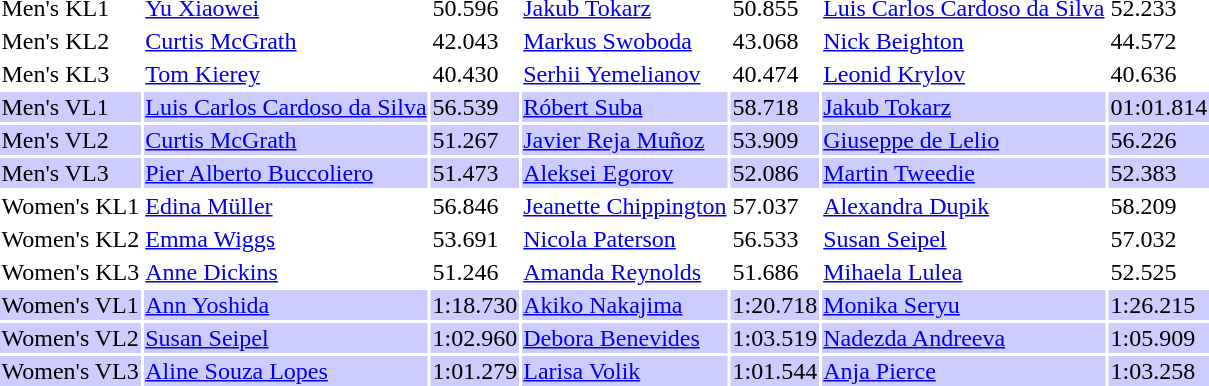<table>
<tr>
<td>Men's KL1<br></td>
<td><a href='#'>Yu Xiaowei</a><br></td>
<td>50.596</td>
<td><a href='#'>Jakub Tokarz</a><br></td>
<td>50.855</td>
<td><a href='#'>Luis Carlos Cardoso da Silva</a><br></td>
<td>52.233</td>
</tr>
<tr>
<td>Men's KL2<br></td>
<td><a href='#'>Curtis McGrath</a><br></td>
<td>42.043</td>
<td><a href='#'>Markus Swoboda</a><br></td>
<td>43.068</td>
<td><a href='#'>Nick Beighton</a><br></td>
<td>44.572</td>
</tr>
<tr>
<td>Men's KL3<br></td>
<td><a href='#'>Tom Kierey</a><br></td>
<td>40.430</td>
<td><a href='#'>Serhii Yemelianov</a><br></td>
<td>40.474</td>
<td><a href='#'>Leonid Krylov</a><br></td>
<td>40.636</td>
</tr>
<tr bgcolor=ccccff>
<td>Men's VL1<br></td>
<td><a href='#'>Luis Carlos Cardoso da Silva</a><br></td>
<td>56.539</td>
<td><a href='#'>Róbert Suba</a><br></td>
<td>58.718</td>
<td><a href='#'>Jakub Tokarz</a><br></td>
<td>01:01.814</td>
</tr>
<tr bgcolor=ccccff>
<td>Men's VL2<br></td>
<td><a href='#'>Curtis McGrath</a><br></td>
<td>51.267</td>
<td><a href='#'>Javier Reja Muñoz</a><br></td>
<td>53.909</td>
<td><a href='#'>Giuseppe de Lelio</a><br></td>
<td>56.226</td>
</tr>
<tr bgcolor=ccccff>
<td>Men's VL3<br></td>
<td><a href='#'>Pier Alberto Buccoliero</a><br></td>
<td>51.473</td>
<td><a href='#'>Aleksei Egorov</a><br></td>
<td>52.086</td>
<td><a href='#'>Martin Tweedie</a><br></td>
<td>52.383</td>
</tr>
<tr>
<td>Women's KL1<br></td>
<td><a href='#'>Edina Müller</a><br></td>
<td>56.846</td>
<td><a href='#'>Jeanette Chippington</a><br></td>
<td>57.037</td>
<td><a href='#'>Alexandra Dupik</a><br></td>
<td>58.209</td>
</tr>
<tr>
<td>Women's KL2<br></td>
<td><a href='#'>Emma Wiggs</a><br></td>
<td>53.691</td>
<td><a href='#'>Nicola Paterson</a><br></td>
<td>56.533</td>
<td><a href='#'>Susan Seipel</a><br></td>
<td>57.032</td>
</tr>
<tr>
<td>Women's KL3<br></td>
<td><a href='#'>Anne Dickins</a><br></td>
<td>51.246</td>
<td><a href='#'>Amanda Reynolds</a><br></td>
<td>51.686</td>
<td><a href='#'>Mihaela Lulea</a><br></td>
<td>52.525</td>
</tr>
<tr bgcolor=ccccff>
<td>Women's VL1<br></td>
<td><a href='#'>Ann Yoshida</a><br></td>
<td>1:18.730</td>
<td><a href='#'>Akiko Nakajima</a><br></td>
<td>1:20.718</td>
<td><a href='#'>Monika Seryu</a><br></td>
<td>1:26.215</td>
</tr>
<tr bgcolor=ccccff>
<td>Women's VL2<br></td>
<td><a href='#'>Susan Seipel</a><br></td>
<td>1:02.960</td>
<td><a href='#'>Debora Benevides</a><br></td>
<td>1:03.519</td>
<td><a href='#'>Nadezda Andreeva</a><br></td>
<td>1:05.909</td>
</tr>
<tr bgcolor=ccccff>
<td>Women's VL3<br></td>
<td><a href='#'>Aline Souza Lopes</a><br></td>
<td>1:01.279</td>
<td><a href='#'>Larisa Volik</a><br></td>
<td>1:01.544</td>
<td><a href='#'>Anja Pierce</a><br></td>
<td>1:03.258</td>
</tr>
</table>
